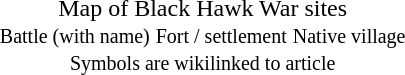<table style="text-align:center; float:right; clear:right;" >
<tr>
<td></td>
</tr>
<tr>
<td>Map of Black Hawk War sites<br> <small>Battle (with name)</small>  <small>Fort / settlement</small>  <small>Native village</small><br><small>Symbols are wikilinked to article</small></td>
</tr>
</table>
